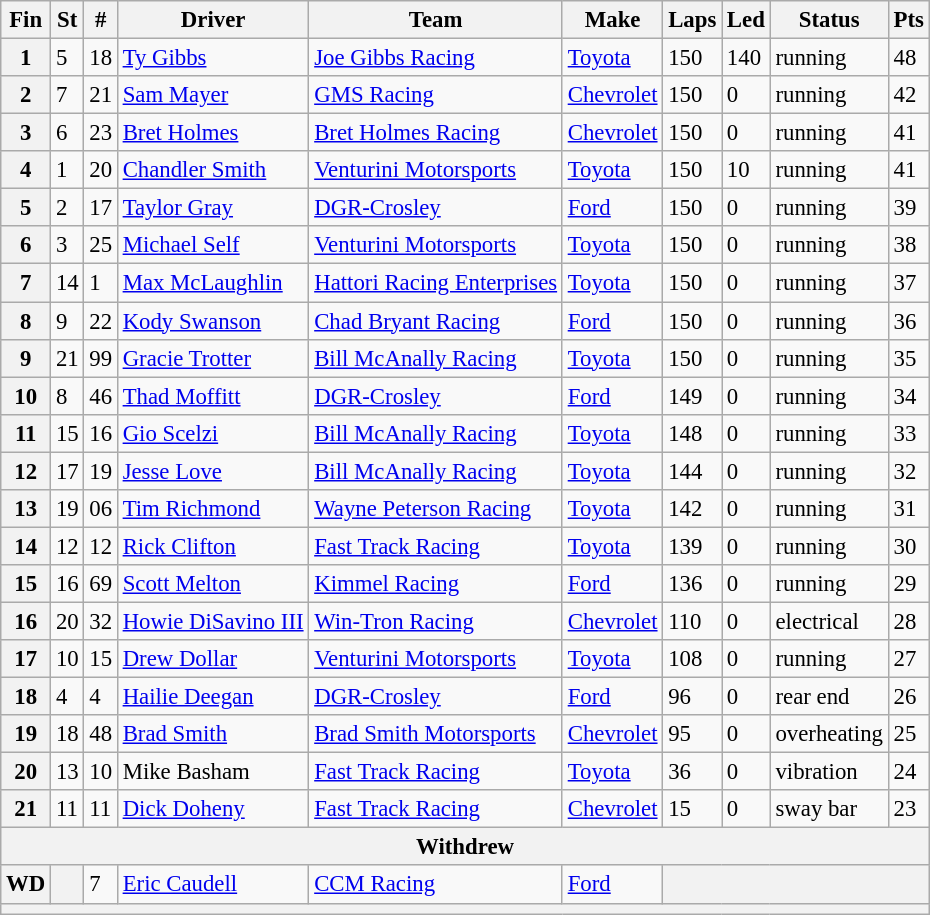<table class="wikitable sortable" style="font-size:95%">
<tr>
<th>Fin</th>
<th>St</th>
<th>#</th>
<th>Driver</th>
<th>Team</th>
<th>Make</th>
<th>Laps</th>
<th>Led</th>
<th>Status</th>
<th>Pts</th>
</tr>
<tr>
<th>1</th>
<td>5</td>
<td>18</td>
<td><a href='#'>Ty Gibbs</a></td>
<td><a href='#'>Joe Gibbs Racing</a></td>
<td><a href='#'>Toyota</a></td>
<td>150</td>
<td>140</td>
<td>running</td>
<td>48</td>
</tr>
<tr>
<th>2</th>
<td>7</td>
<td>21</td>
<td><a href='#'>Sam Mayer</a></td>
<td><a href='#'>GMS Racing</a></td>
<td><a href='#'>Chevrolet</a></td>
<td>150</td>
<td>0</td>
<td>running</td>
<td>42</td>
</tr>
<tr>
<th>3</th>
<td>6</td>
<td>23</td>
<td><a href='#'>Bret Holmes</a></td>
<td><a href='#'>Bret Holmes Racing</a></td>
<td><a href='#'>Chevrolet</a></td>
<td>150</td>
<td>0</td>
<td>running</td>
<td>41</td>
</tr>
<tr>
<th>4</th>
<td>1</td>
<td>20</td>
<td><a href='#'>Chandler Smith</a></td>
<td><a href='#'>Venturini Motorsports</a></td>
<td><a href='#'>Toyota</a></td>
<td>150</td>
<td>10</td>
<td>running</td>
<td>41</td>
</tr>
<tr>
<th>5</th>
<td>2</td>
<td>17</td>
<td><a href='#'>Taylor Gray</a></td>
<td><a href='#'>DGR-Crosley</a></td>
<td><a href='#'>Ford</a></td>
<td>150</td>
<td>0</td>
<td>running</td>
<td>39</td>
</tr>
<tr>
<th>6</th>
<td>3</td>
<td>25</td>
<td><a href='#'>Michael Self</a></td>
<td><a href='#'>Venturini Motorsports</a></td>
<td><a href='#'>Toyota</a></td>
<td>150</td>
<td>0</td>
<td>running</td>
<td>38</td>
</tr>
<tr>
<th>7</th>
<td>14</td>
<td>1</td>
<td><a href='#'>Max McLaughlin</a></td>
<td><a href='#'>Hattori Racing Enterprises</a></td>
<td><a href='#'>Toyota</a></td>
<td>150</td>
<td>0</td>
<td>running</td>
<td>37</td>
</tr>
<tr>
<th>8</th>
<td>9</td>
<td>22</td>
<td><a href='#'>Kody Swanson</a></td>
<td><a href='#'>Chad Bryant Racing</a></td>
<td><a href='#'>Ford</a></td>
<td>150</td>
<td>0</td>
<td>running</td>
<td>36</td>
</tr>
<tr>
<th>9</th>
<td>21</td>
<td>99</td>
<td><a href='#'>Gracie Trotter</a></td>
<td><a href='#'>Bill McAnally Racing</a></td>
<td><a href='#'>Toyota</a></td>
<td>150</td>
<td>0</td>
<td>running</td>
<td>35</td>
</tr>
<tr>
<th>10</th>
<td>8</td>
<td>46</td>
<td><a href='#'>Thad Moffitt</a></td>
<td><a href='#'>DGR-Crosley</a></td>
<td><a href='#'>Ford</a></td>
<td>149</td>
<td>0</td>
<td>running</td>
<td>34</td>
</tr>
<tr>
<th>11</th>
<td>15</td>
<td>16</td>
<td><a href='#'>Gio Scelzi</a></td>
<td><a href='#'>Bill McAnally Racing</a></td>
<td><a href='#'>Toyota</a></td>
<td>148</td>
<td>0</td>
<td>running</td>
<td>33</td>
</tr>
<tr>
<th>12</th>
<td>17</td>
<td>19</td>
<td><a href='#'>Jesse Love</a></td>
<td><a href='#'>Bill McAnally Racing</a></td>
<td><a href='#'>Toyota</a></td>
<td>144</td>
<td>0</td>
<td>running</td>
<td>32</td>
</tr>
<tr>
<th>13</th>
<td>19</td>
<td>06</td>
<td><a href='#'>Tim Richmond</a></td>
<td><a href='#'>Wayne Peterson Racing</a></td>
<td><a href='#'>Toyota</a></td>
<td>142</td>
<td>0</td>
<td>running</td>
<td>31</td>
</tr>
<tr>
<th>14</th>
<td>12</td>
<td>12</td>
<td><a href='#'>Rick Clifton</a></td>
<td><a href='#'>Fast Track Racing</a></td>
<td><a href='#'>Toyota</a></td>
<td>139</td>
<td>0</td>
<td>running</td>
<td>30</td>
</tr>
<tr>
<th>15</th>
<td>16</td>
<td>69</td>
<td><a href='#'>Scott Melton</a></td>
<td><a href='#'>Kimmel Racing</a></td>
<td><a href='#'>Ford</a></td>
<td>136</td>
<td>0</td>
<td>running</td>
<td>29</td>
</tr>
<tr>
<th>16</th>
<td>20</td>
<td>32</td>
<td><a href='#'>Howie DiSavino III</a></td>
<td><a href='#'>Win-Tron Racing</a></td>
<td><a href='#'>Chevrolet</a></td>
<td>110</td>
<td>0</td>
<td>electrical</td>
<td>28</td>
</tr>
<tr>
<th>17</th>
<td>10</td>
<td>15</td>
<td><a href='#'>Drew Dollar</a></td>
<td><a href='#'>Venturini Motorsports</a></td>
<td><a href='#'>Toyota</a></td>
<td>108</td>
<td>0</td>
<td>running</td>
<td>27</td>
</tr>
<tr>
<th>18</th>
<td>4</td>
<td>4</td>
<td><a href='#'>Hailie Deegan</a></td>
<td><a href='#'>DGR-Crosley</a></td>
<td><a href='#'>Ford</a></td>
<td>96</td>
<td>0</td>
<td>rear end</td>
<td>26</td>
</tr>
<tr>
<th>19</th>
<td>18</td>
<td>48</td>
<td><a href='#'>Brad Smith</a></td>
<td><a href='#'>Brad Smith Motorsports</a></td>
<td><a href='#'>Chevrolet</a></td>
<td>95</td>
<td>0</td>
<td>overheating</td>
<td>25</td>
</tr>
<tr>
<th>20</th>
<td>13</td>
<td>10</td>
<td>Mike Basham</td>
<td><a href='#'>Fast Track Racing</a></td>
<td><a href='#'>Toyota</a></td>
<td>36</td>
<td>0</td>
<td>vibration</td>
<td>24</td>
</tr>
<tr>
<th>21</th>
<td>11</td>
<td>11</td>
<td><a href='#'>Dick Doheny</a></td>
<td><a href='#'>Fast Track Racing</a></td>
<td><a href='#'>Chevrolet</a></td>
<td>15</td>
<td>0</td>
<td>sway bar</td>
<td>23</td>
</tr>
<tr>
<th colspan="10">Withdrew</th>
</tr>
<tr>
<th>WD</th>
<th></th>
<td>7</td>
<td><a href='#'>Eric Caudell</a></td>
<td><a href='#'>CCM Racing</a></td>
<td><a href='#'>Ford</a></td>
<th colspan="4"></th>
</tr>
<tr>
<th colspan="10"></th>
</tr>
</table>
